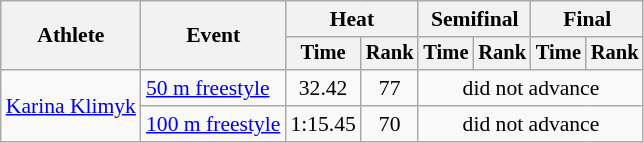<table class=wikitable style="font-size:90%">
<tr>
<th rowspan="2">Athlete</th>
<th rowspan="2">Event</th>
<th colspan="2">Heat</th>
<th colspan="2">Semifinal</th>
<th colspan="2">Final</th>
</tr>
<tr style="font-size:95%">
<th>Time</th>
<th>Rank</th>
<th>Time</th>
<th>Rank</th>
<th>Time</th>
<th>Rank</th>
</tr>
<tr align=center>
<td align=left rowspan=2><a href='#'>Karina Klimyk</a></td>
<td align=left><a href='#'>50 m freestyle</a></td>
<td>32.42</td>
<td>77</td>
<td colspan=4>did not advance</td>
</tr>
<tr align=center>
<td align=left><a href='#'>100 m freestyle</a></td>
<td>1:15.45</td>
<td>70</td>
<td colspan=4>did not advance</td>
</tr>
</table>
